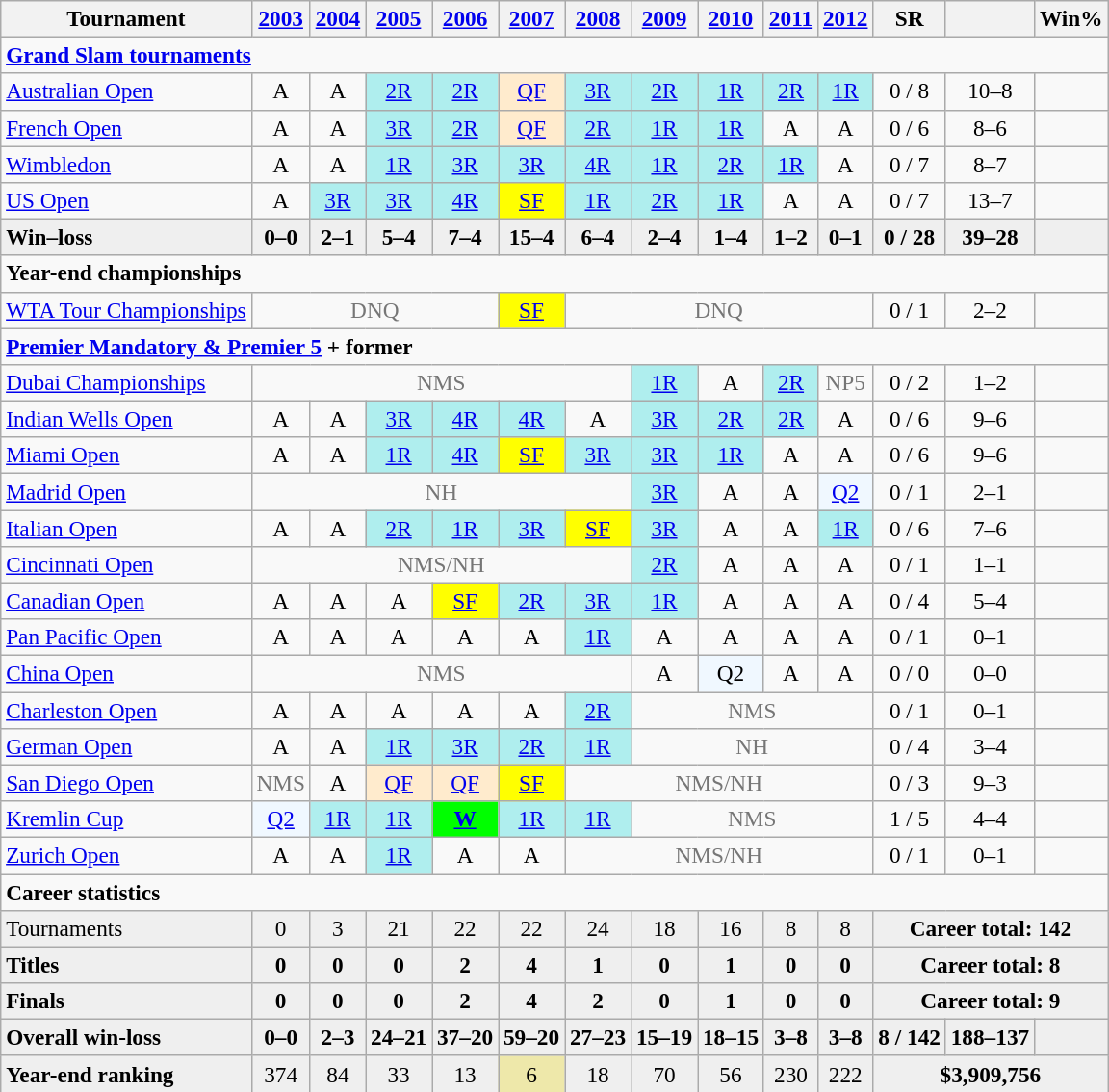<table class="wikitable" style="text-align:center;font-size:97%">
<tr>
<th>Tournament</th>
<th><a href='#'>2003</a></th>
<th><a href='#'>2004</a></th>
<th><a href='#'>2005</a></th>
<th><a href='#'>2006</a></th>
<th><a href='#'>2007</a></th>
<th><a href='#'>2008</a></th>
<th><a href='#'>2009</a></th>
<th><a href='#'>2010</a></th>
<th><a href='#'>2011</a></th>
<th><a href='#'>2012</a></th>
<th>SR</th>
<th></th>
<th>Win%</th>
</tr>
<tr>
<td colspan="14" align="left"><strong><a href='#'>Grand Slam tournaments</a></strong></td>
</tr>
<tr>
<td align="left"><a href='#'>Australian Open</a></td>
<td>A</td>
<td>A</td>
<td bgcolor="#afeeee"><a href='#'>2R</a></td>
<td bgcolor="#afeeee"><a href='#'>2R</a></td>
<td bgcolor="ffebcd"><a href='#'>QF</a></td>
<td bgcolor="afeeee"><a href='#'>3R</a></td>
<td bgcolor="afeeee"><a href='#'>2R</a></td>
<td bgcolor="afeeee"><a href='#'>1R</a></td>
<td bgcolor="afeeee"><a href='#'>2R</a></td>
<td bgcolor="afeeee"><a href='#'>1R</a></td>
<td>0 / 8</td>
<td>10–8</td>
<td></td>
</tr>
<tr>
<td align="left"><a href='#'>French Open</a></td>
<td>A</td>
<td>A</td>
<td bgcolor="afeeee"><a href='#'>3R</a></td>
<td bgcolor="afeeee"><a href='#'>2R</a></td>
<td bgcolor="ffebcd"><a href='#'>QF</a></td>
<td bgcolor="afeeee"><a href='#'>2R</a></td>
<td bgcolor="afeeee"><a href='#'>1R</a></td>
<td bgcolor="afeeee"><a href='#'>1R</a></td>
<td>A</td>
<td>A</td>
<td>0 / 6</td>
<td>8–6</td>
<td></td>
</tr>
<tr>
<td align="left"><a href='#'>Wimbledon</a></td>
<td>A</td>
<td>A</td>
<td bgcolor="afeeee"><a href='#'>1R</a></td>
<td bgcolor="afeeee"><a href='#'>3R</a></td>
<td bgcolor="afeeee"><a href='#'>3R</a></td>
<td bgcolor="afeeee"><a href='#'>4R</a></td>
<td bgcolor="afeeee"><a href='#'>1R</a></td>
<td bgcolor="afeeee"><a href='#'>2R</a></td>
<td bgcolor="afeeee"><a href='#'>1R</a></td>
<td>A</td>
<td>0 / 7</td>
<td>8–7</td>
<td></td>
</tr>
<tr>
<td align="left"><a href='#'>US Open</a></td>
<td>A</td>
<td bgcolor="afeeee"><a href='#'>3R</a></td>
<td bgcolor="afeeee"><a href='#'>3R</a></td>
<td bgcolor="afeeee"><a href='#'>4R</a></td>
<td bgcolor="yellow"><a href='#'>SF</a></td>
<td bgcolor="afeeee"><a href='#'>1R</a></td>
<td bgcolor="afeeee"><a href='#'>2R</a></td>
<td bgcolor="afeeee"><a href='#'>1R</a></td>
<td>A</td>
<td>A</td>
<td>0 / 7</td>
<td>13–7</td>
<td></td>
</tr>
<tr style=background:#efefef;font-weight:bold>
<td style="text-align:left">Win–loss</td>
<td>0–0</td>
<td>2–1</td>
<td>5–4</td>
<td>7–4</td>
<td>15–4</td>
<td>6–4</td>
<td>2–4</td>
<td>1–4</td>
<td>1–2</td>
<td>0–1</td>
<td>0 / 28</td>
<td>39–28</td>
<td></td>
</tr>
<tr>
<td colspan="14" align="left"><strong>Year-end championships</strong></td>
</tr>
<tr>
<td align="left"><a href='#'>WTA Tour Championships</a></td>
<td colspan="4" style="color:#767676">DNQ</td>
<td bgcolor="yellow"><a href='#'>SF</a></td>
<td colspan="5" style="color:#767676">DNQ</td>
<td>0 / 1</td>
<td>2–2</td>
<td></td>
</tr>
<tr>
<td colspan="14" align="left"><strong><a href='#'>Premier Mandatory & Premier 5</a> + former</strong></td>
</tr>
<tr>
<td align="left"><a href='#'>Dubai Championships</a></td>
<td colspan="6" style="color:#767676">NMS</td>
<td bgcolor="afeeee"><a href='#'>1R</a></td>
<td>A</td>
<td bgcolor="afeeee"><a href='#'>2R</a></td>
<td style="color:#767676">NP5</td>
<td>0 / 2</td>
<td>1–2</td>
<td></td>
</tr>
<tr>
<td align="left"><a href='#'>Indian Wells Open</a></td>
<td>A</td>
<td>A</td>
<td bgcolor="afeeee"><a href='#'>3R</a></td>
<td bgcolor="afeeee"><a href='#'>4R</a></td>
<td bgcolor="afeeee"><a href='#'>4R</a></td>
<td>A</td>
<td bgcolor="afeeee"><a href='#'>3R</a></td>
<td bgcolor="afeeee"><a href='#'>2R</a></td>
<td bgcolor="afeeee"><a href='#'>2R</a></td>
<td>A</td>
<td>0 / 6</td>
<td>9–6</td>
<td></td>
</tr>
<tr>
<td align="left"><a href='#'>Miami Open</a></td>
<td>A</td>
<td>A</td>
<td bgcolor="afeeee"><a href='#'>1R</a></td>
<td bgcolor="afeeee"><a href='#'>4R</a></td>
<td bgcolor="yellow"><a href='#'>SF</a></td>
<td bgcolor="afeeee"><a href='#'>3R</a></td>
<td bgcolor="afeeee"><a href='#'>3R</a></td>
<td bgcolor="afeeee"><a href='#'>1R</a></td>
<td>A</td>
<td>A</td>
<td>0 / 6</td>
<td>9–6</td>
<td></td>
</tr>
<tr>
<td align="left"><a href='#'>Madrid Open</a></td>
<td colspan="6" style="color:#767676">NH</td>
<td bgcolor="afeeee"><a href='#'>3R</a></td>
<td>A</td>
<td>A</td>
<td bgcolor=f0f8ff><a href='#'>Q2</a></td>
<td>0 / 1</td>
<td>2–1</td>
<td></td>
</tr>
<tr>
<td align="left"><a href='#'>Italian Open</a></td>
<td>A</td>
<td>A</td>
<td bgcolor="afeeee"><a href='#'>2R</a></td>
<td bgcolor="afeeee"><a href='#'>1R</a></td>
<td bgcolor="afeeee"><a href='#'>3R</a></td>
<td bgcolor="yellow"><a href='#'>SF</a></td>
<td bgcolor="afeeee"><a href='#'>3R</a></td>
<td>A</td>
<td>A</td>
<td bgcolor="afeeee"><a href='#'>1R</a></td>
<td>0 / 6</td>
<td>7–6</td>
<td></td>
</tr>
<tr>
<td align="left"><a href='#'>Cincinnati Open</a></td>
<td colspan="6" style="color:#767676">NMS/NH</td>
<td bgcolor="afeeee"><a href='#'>2R</a></td>
<td>A</td>
<td>A</td>
<td>A</td>
<td>0 / 1</td>
<td>1–1</td>
<td></td>
</tr>
<tr>
<td align="left"><a href='#'>Canadian Open</a></td>
<td>A</td>
<td>A</td>
<td>A</td>
<td bgcolor="yellow"><a href='#'>SF</a></td>
<td bgcolor="afeeee"><a href='#'>2R</a></td>
<td bgcolor="afeeee"><a href='#'>3R</a></td>
<td bgcolor="afeeee"><a href='#'>1R</a></td>
<td>A</td>
<td>A</td>
<td>A</td>
<td>0 / 4</td>
<td>5–4</td>
<td></td>
</tr>
<tr>
<td align="left"><a href='#'>Pan Pacific Open</a></td>
<td>A</td>
<td>A</td>
<td>A</td>
<td>A</td>
<td>A</td>
<td bgcolor="afeeee"><a href='#'>1R</a></td>
<td>A</td>
<td>A</td>
<td>A</td>
<td>A</td>
<td>0 / 1</td>
<td>0–1</td>
<td></td>
</tr>
<tr>
<td align=left><a href='#'>China Open</a></td>
<td colspan="6" style="color:#767676">NMS</td>
<td>A</td>
<td bgcolor=f0f8ff>Q2</td>
<td>A</td>
<td>A</td>
<td>0 / 0</td>
<td>0–0</td>
<td></td>
</tr>
<tr>
<td align=left><a href='#'>Charleston Open</a></td>
<td>A</td>
<td>A</td>
<td>A</td>
<td>A</td>
<td>A</td>
<td bgcolor=afeeee><a href='#'>2R</a></td>
<td colspan="4" style="color:#767676">NMS</td>
<td>0 / 1</td>
<td>0–1</td>
<td></td>
</tr>
<tr>
<td align=left><a href='#'>German Open</a></td>
<td>A</td>
<td>A</td>
<td bgcolor=afeeee><a href='#'>1R</a></td>
<td bgcolor=afeeee><a href='#'>3R</a></td>
<td bgcolor=afeeee><a href='#'>2R</a></td>
<td bgcolor=afeeee><a href='#'>1R</a></td>
<td colspan="4" style="color:#767676">NH</td>
<td>0 / 4</td>
<td>3–4</td>
<td></td>
</tr>
<tr>
<td align=left><a href='#'>San Diego Open</a></td>
<td style=color:#767676>NMS</td>
<td>A</td>
<td bgcolor=ffebcd><a href='#'>QF</a></td>
<td bgcolor=ffebcd><a href='#'>QF</a></td>
<td bgcolor=yellow><a href='#'>SF</a></td>
<td colspan="5" style="color:#767676">NMS/NH</td>
<td>0 / 3</td>
<td>9–3</td>
<td></td>
</tr>
<tr>
<td align=left><a href='#'>Kremlin Cup</a></td>
<td bgcolor=f0f8ff><a href='#'>Q2</a></td>
<td bgcolor=afeeee><a href='#'>1R</a></td>
<td bgcolor=afeeee><a href='#'>1R</a></td>
<td bgcolor=lime><strong><a href='#'>W</a></strong></td>
<td bgcolor=afeeee><a href='#'>1R</a></td>
<td bgcolor=afeeee><a href='#'>1R</a></td>
<td colspan="4" style="color:#767676">NMS</td>
<td>1 / 5</td>
<td>4–4</td>
<td></td>
</tr>
<tr>
<td align=left><a href='#'>Zurich Open</a></td>
<td>A</td>
<td>A</td>
<td bgcolor=afeeee><a href='#'>1R</a></td>
<td>A</td>
<td>A</td>
<td colspan="5" style="color:#767676">NMS/NH</td>
<td>0 / 1</td>
<td>0–1</td>
<td></td>
</tr>
<tr>
<td colspan="14" align="left"><strong>Career statistics</strong></td>
</tr>
<tr bgcolor=efefef>
<td align=left>Tournaments</td>
<td>0</td>
<td>3</td>
<td>21</td>
<td>22</td>
<td>22</td>
<td>24</td>
<td>18</td>
<td>16</td>
<td>8</td>
<td>8</td>
<td colspan="3"><strong>Career total: 142</strong></td>
</tr>
<tr style=background:#efefef;font-weight:bold>
<td align=left>Titles</td>
<td>0</td>
<td>0</td>
<td>0</td>
<td>2</td>
<td>4</td>
<td>1</td>
<td>0</td>
<td>1</td>
<td>0</td>
<td>0</td>
<td colspan="3">Career total: 8</td>
</tr>
<tr style=background:#efefef;font-weight:bold>
<td style="text-align:left">Finals</td>
<td>0</td>
<td>0</td>
<td>0</td>
<td>2</td>
<td>4</td>
<td>2</td>
<td>0</td>
<td>1</td>
<td>0</td>
<td>0</td>
<td colspan="3">Career total: 9</td>
</tr>
<tr style=background:#efefef;font-weight:bold>
<td align=left>Overall win-loss</td>
<td>0–0</td>
<td>2–3</td>
<td>24–21</td>
<td>37–20</td>
<td>59–20</td>
<td>27–23</td>
<td>15–19</td>
<td>18–15</td>
<td>3–8</td>
<td>3–8</td>
<td>8 / 142</td>
<td>188–137</td>
<td></td>
</tr>
<tr bgcolor="efefef">
<td align="left"><strong>Year-end ranking</strong></td>
<td>374</td>
<td>84</td>
<td>33</td>
<td>13</td>
<td bgcolor="EEE8AA">6</td>
<td>18</td>
<td>70</td>
<td>56</td>
<td>230</td>
<td>222</td>
<td colspan="3"><strong>$3,909,756</strong></td>
</tr>
</table>
